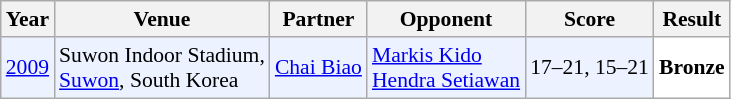<table class="sortable wikitable" style="font-size: 90%;">
<tr>
<th>Year</th>
<th>Venue</th>
<th>Partner</th>
<th>Opponent</th>
<th>Score</th>
<th>Result</th>
</tr>
<tr style="background:#ECF2FF">
<td align="center"><a href='#'>2009</a></td>
<td align="left">Suwon Indoor Stadium,<br><a href='#'>Suwon</a>, South Korea</td>
<td align="left"> <a href='#'>Chai Biao</a></td>
<td align="left"> <a href='#'>Markis Kido</a><br> <a href='#'>Hendra Setiawan</a></td>
<td align="left">17–21, 15–21</td>
<td style="text-align:left; background:white"> <strong>Bronze</strong></td>
</tr>
</table>
